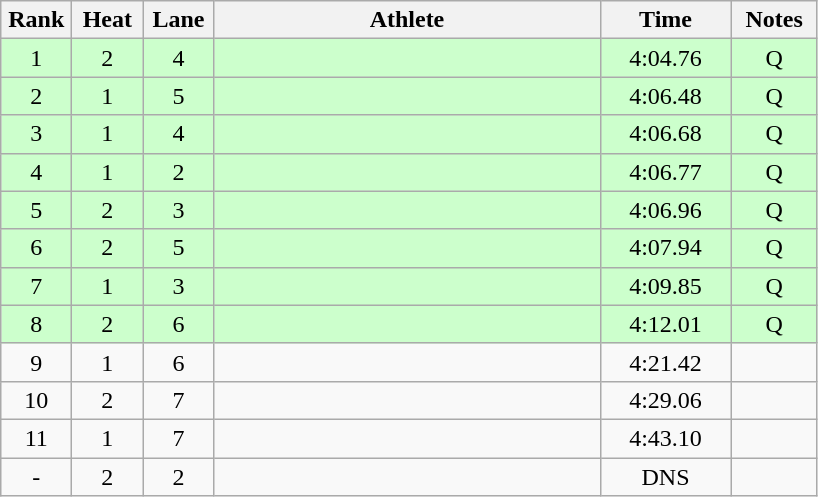<table class="wikitable sortable" style="text-align:center">
<tr>
<th width=40>Rank</th>
<th width=40>Heat</th>
<th width=40>Lane</th>
<th width=250>Athlete</th>
<th width=80>Time</th>
<th width=50>Notes</th>
</tr>
<tr bgcolor=ccffcc>
<td>1</td>
<td>2</td>
<td>4</td>
<td align=left></td>
<td>4:04.76</td>
<td>Q</td>
</tr>
<tr bgcolor=ccffcc>
<td>2</td>
<td>1</td>
<td>5</td>
<td align=left></td>
<td>4:06.48</td>
<td>Q</td>
</tr>
<tr bgcolor=ccffcc>
<td>3</td>
<td>1</td>
<td>4</td>
<td align=left></td>
<td>4:06.68</td>
<td>Q</td>
</tr>
<tr bgcolor=ccffcc>
<td>4</td>
<td>1</td>
<td>2</td>
<td align=left></td>
<td>4:06.77</td>
<td>Q</td>
</tr>
<tr bgcolor=ccffcc>
<td>5</td>
<td>2</td>
<td>3</td>
<td align=left></td>
<td>4:06.96</td>
<td>Q</td>
</tr>
<tr bgcolor=ccffcc>
<td>6</td>
<td>2</td>
<td>5</td>
<td align=left></td>
<td>4:07.94</td>
<td>Q</td>
</tr>
<tr bgcolor=ccffcc>
<td>7</td>
<td>1</td>
<td>3</td>
<td align=left></td>
<td>4:09.85</td>
<td>Q</td>
</tr>
<tr bgcolor=ccffcc>
<td>8</td>
<td>2</td>
<td>6</td>
<td align=left></td>
<td>4:12.01</td>
<td>Q</td>
</tr>
<tr>
<td>9</td>
<td>1</td>
<td>6</td>
<td align=left></td>
<td>4:21.42</td>
<td></td>
</tr>
<tr>
<td>10</td>
<td>2</td>
<td>7</td>
<td align=left></td>
<td>4:29.06</td>
<td></td>
</tr>
<tr>
<td>11</td>
<td>1</td>
<td>7</td>
<td align=left></td>
<td>4:43.10</td>
<td></td>
</tr>
<tr>
<td>-</td>
<td>2</td>
<td>2</td>
<td align=left></td>
<td>DNS</td>
<td></td>
</tr>
</table>
